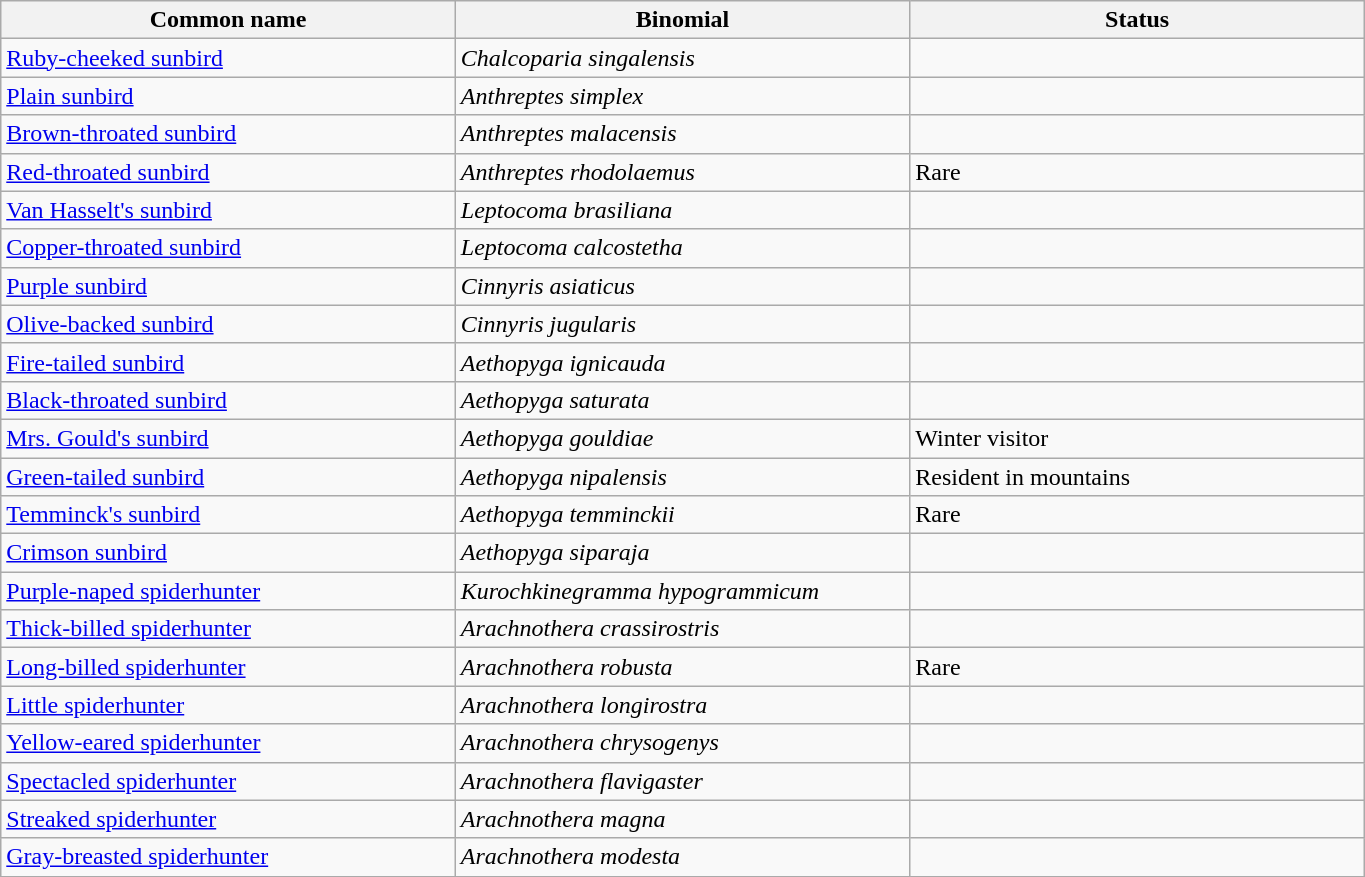<table width=72% class="wikitable">
<tr>
<th width=24%>Common name</th>
<th width=24%>Binomial</th>
<th width=24%>Status</th>
</tr>
<tr>
<td><a href='#'>Ruby-cheeked sunbird</a></td>
<td><em>Chalcoparia singalensis</em></td>
<td></td>
</tr>
<tr>
<td><a href='#'>Plain sunbird</a></td>
<td><em>Anthreptes simplex</em></td>
<td></td>
</tr>
<tr>
<td><a href='#'>Brown-throated sunbird</a></td>
<td><em>Anthreptes malacensis</em></td>
<td></td>
</tr>
<tr>
<td><a href='#'>Red-throated sunbird</a></td>
<td><em>Anthreptes rhodolaemus</em></td>
<td>Rare</td>
</tr>
<tr>
<td><a href='#'>Van Hasselt's sunbird</a></td>
<td><em>Leptocoma brasiliana</em></td>
<td></td>
</tr>
<tr>
<td><a href='#'>Copper-throated sunbird</a></td>
<td><em>Leptocoma calcostetha</em></td>
<td></td>
</tr>
<tr>
<td><a href='#'>Purple sunbird</a></td>
<td><em>Cinnyris asiaticus</em></td>
<td></td>
</tr>
<tr>
<td><a href='#'>Olive-backed sunbird</a></td>
<td><em>Cinnyris jugularis</em></td>
<td></td>
</tr>
<tr>
<td><a href='#'>Fire-tailed sunbird</a></td>
<td><em>Aethopyga ignicauda</em></td>
<td></td>
</tr>
<tr>
<td><a href='#'>Black-throated sunbird</a></td>
<td><em>Aethopyga saturata</em></td>
<td></td>
</tr>
<tr>
<td><a href='#'>Mrs. Gould's sunbird</a></td>
<td><em>Aethopyga gouldiae</em></td>
<td>Winter visitor</td>
</tr>
<tr>
<td><a href='#'>Green-tailed sunbird</a></td>
<td><em>Aethopyga nipalensis</em></td>
<td>Resident in mountains</td>
</tr>
<tr>
<td><a href='#'>Temminck's sunbird</a></td>
<td><em>Aethopyga temminckii</em></td>
<td>Rare</td>
</tr>
<tr>
<td><a href='#'>Crimson sunbird</a></td>
<td><em>Aethopyga siparaja</em></td>
<td></td>
</tr>
<tr>
<td><a href='#'>Purple-naped spiderhunter</a></td>
<td><em>Kurochkinegramma hypogrammicum</em></td>
<td></td>
</tr>
<tr>
<td><a href='#'>Thick-billed spiderhunter</a></td>
<td><em>Arachnothera crassirostris</em></td>
<td></td>
</tr>
<tr>
<td><a href='#'>Long-billed spiderhunter</a></td>
<td><em>Arachnothera robusta</em></td>
<td>Rare</td>
</tr>
<tr>
<td><a href='#'>Little spiderhunter</a></td>
<td><em>Arachnothera longirostra</em></td>
<td></td>
</tr>
<tr>
<td><a href='#'>Yellow-eared spiderhunter</a></td>
<td><em>Arachnothera chrysogenys</em></td>
<td></td>
</tr>
<tr>
<td><a href='#'>Spectacled spiderhunter</a></td>
<td><em>Arachnothera flavigaster</em></td>
<td></td>
</tr>
<tr>
<td><a href='#'>Streaked spiderhunter</a></td>
<td><em>Arachnothera magna</em></td>
<td></td>
</tr>
<tr>
<td><a href='#'>Gray-breasted spiderhunter</a></td>
<td><em>Arachnothera modesta</em></td>
<td></td>
</tr>
<tr>
</tr>
</table>
